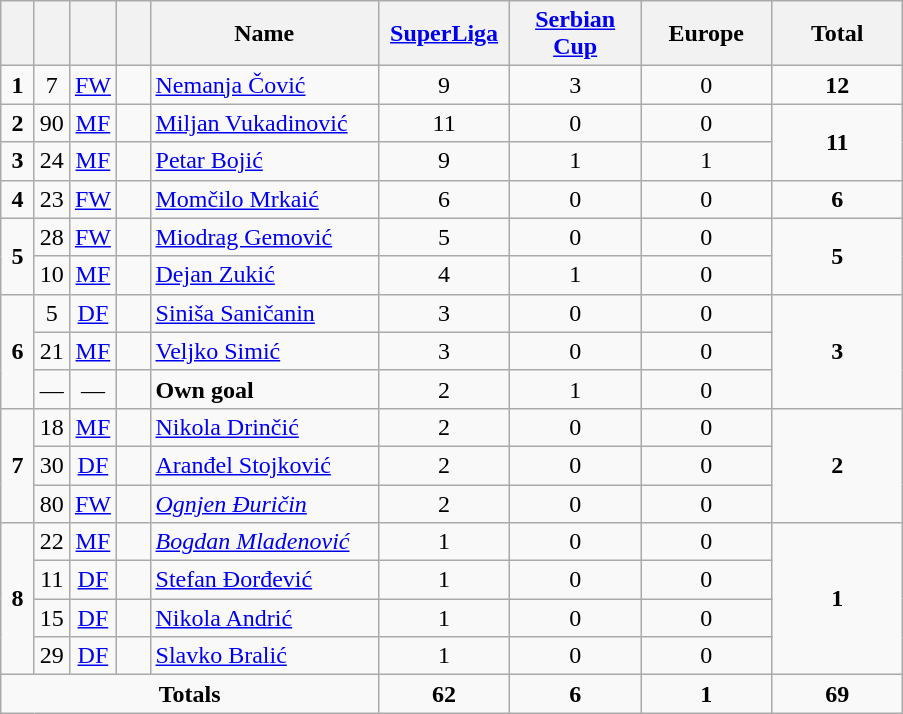<table class="wikitable" style="text-align:center">
<tr>
<th width="15"></th>
<th width="15"></th>
<th width="15"></th>
<th width="15"></th>
<th width="145">Name</th>
<th width="80"><strong><a href='#'>SuperLiga</a></strong></th>
<th width="80"><strong><a href='#'>Serbian Cup</a></strong></th>
<th width="80"><strong>Europe</strong></th>
<th width="80">Total</th>
</tr>
<tr>
<td><strong>1</strong></td>
<td>7</td>
<td><a href='#'>FW</a></td>
<td></td>
<td align="left"><a href='#'>Nemanja Čović</a></td>
<td>9</td>
<td>3</td>
<td>0</td>
<td><strong>12</strong></td>
</tr>
<tr>
<td><strong>2</strong></td>
<td>90</td>
<td><a href='#'>MF</a></td>
<td></td>
<td align="left"><a href='#'>Miljan Vukadinović</a></td>
<td>11</td>
<td>0</td>
<td>0</td>
<td rowspan="2"><strong>11</strong></td>
</tr>
<tr>
<td><strong>3</strong></td>
<td>24</td>
<td><a href='#'>MF</a></td>
<td></td>
<td align="left"><a href='#'>Petar Bojić</a></td>
<td>9</td>
<td>1</td>
<td>1</td>
</tr>
<tr>
<td><strong>4</strong></td>
<td>23</td>
<td><a href='#'>FW</a></td>
<td></td>
<td align="left"><a href='#'>Momčilo Mrkaić</a></td>
<td>6</td>
<td>0</td>
<td>0</td>
<td><strong>6</strong></td>
</tr>
<tr>
<td rowspan="2"><strong>5</strong></td>
<td>28</td>
<td><a href='#'>FW</a></td>
<td></td>
<td align="left"><a href='#'>Miodrag Gemović</a></td>
<td>5</td>
<td>0</td>
<td>0</td>
<td rowspan="2"><strong>5</strong></td>
</tr>
<tr>
<td>10</td>
<td><a href='#'>MF</a></td>
<td></td>
<td align="left"><a href='#'>Dejan Zukić</a></td>
<td>4</td>
<td>1</td>
<td>0</td>
</tr>
<tr>
<td rowspan="3"><strong>6</strong></td>
<td>5</td>
<td><a href='#'>DF</a></td>
<td></td>
<td align="left"><a href='#'>Siniša Saničanin</a></td>
<td>3</td>
<td>0</td>
<td>0</td>
<td rowspan="3"><strong>3</strong></td>
</tr>
<tr>
<td>21</td>
<td><a href='#'>MF</a></td>
<td></td>
<td align="left"><a href='#'>Veljko Simić</a></td>
<td>3</td>
<td>0</td>
<td>0</td>
</tr>
<tr>
<td>—</td>
<td>—</td>
<td></td>
<td align="left"><strong>Own goal</strong></td>
<td>2</td>
<td>1</td>
<td>0</td>
</tr>
<tr>
<td rowspan="3"><strong>7</strong></td>
<td>18</td>
<td><a href='#'>MF</a></td>
<td></td>
<td align="left"><a href='#'>Nikola Drinčić</a></td>
<td>2</td>
<td>0</td>
<td>0</td>
<td rowspan="3"><strong>2</strong></td>
</tr>
<tr>
<td>30</td>
<td><a href='#'>DF</a></td>
<td></td>
<td align="left"><a href='#'>Aranđel Stojković</a></td>
<td>2</td>
<td>0</td>
<td>0</td>
</tr>
<tr>
<td>80</td>
<td><a href='#'>FW</a></td>
<td></td>
<td align="left"><em><a href='#'>Ognjen Đuričin</a></em></td>
<td>2</td>
<td>0</td>
<td>0</td>
</tr>
<tr>
<td rowspan="4"><strong>8</strong></td>
<td>22</td>
<td><a href='#'>MF</a></td>
<td></td>
<td align="left"><em><a href='#'>Bogdan Mladenović</a></em></td>
<td>1</td>
<td>0</td>
<td>0</td>
<td rowspan="4"><strong>1</strong></td>
</tr>
<tr>
<td>11</td>
<td><a href='#'>DF</a></td>
<td></td>
<td align="left"><a href='#'>Stefan Đorđević</a></td>
<td>1</td>
<td>0</td>
<td>0</td>
</tr>
<tr>
<td>15</td>
<td><a href='#'>DF</a></td>
<td></td>
<td align="left"><a href='#'>Nikola Andrić</a></td>
<td>1</td>
<td>0</td>
<td>0</td>
</tr>
<tr>
<td>29</td>
<td><a href='#'>DF</a></td>
<td></td>
<td align="left"><a href='#'>Slavko Bralić</a></td>
<td>1</td>
<td>0</td>
<td>0</td>
</tr>
<tr>
<td colspan="5"><strong>Totals</strong></td>
<td><strong>62</strong></td>
<td><strong>6</strong></td>
<td><strong>1</strong></td>
<td><strong>69</strong></td>
</tr>
</table>
